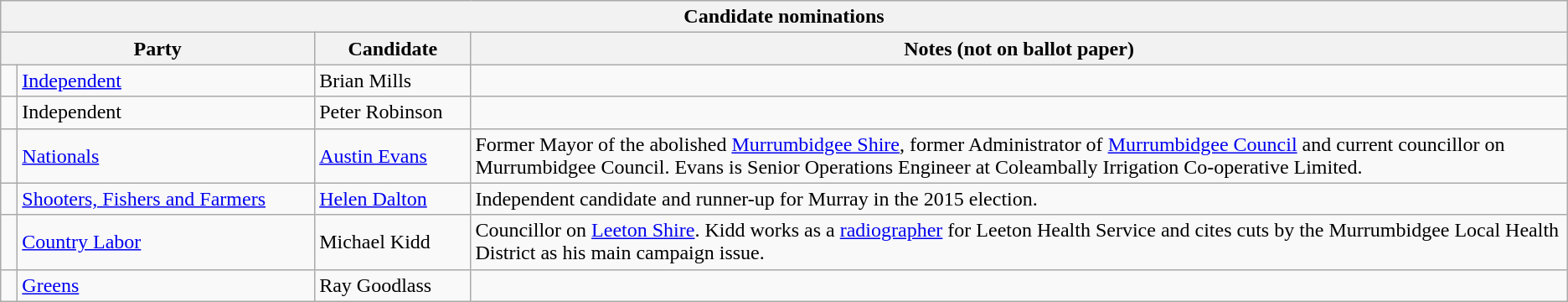<table class="wikitable">
<tr>
<th colspan=4>Candidate nominations</th>
</tr>
<tr>
<th colspan=2>Party</th>
<th>Candidate</th>
<th width=70%>Notes (not on ballot paper)</th>
</tr>
<tr>
<td> </td>
<td><a href='#'>Independent</a></td>
<td>Brian Mills</td>
<td></td>
</tr>
<tr>
<td> </td>
<td>Independent</td>
<td>Peter Robinson</td>
<td></td>
</tr>
<tr>
<td> </td>
<td><a href='#'>Nationals</a></td>
<td><a href='#'>Austin Evans</a></td>
<td>Former Mayor of the abolished <a href='#'>Murrumbidgee Shire</a>, former Administrator of <a href='#'>Murrumbidgee Council</a> and current councillor on Murrumbidgee Council. Evans is Senior Operations Engineer at Coleambally Irrigation Co-operative Limited.</td>
</tr>
<tr>
<td> </td>
<td><a href='#'>Shooters, Fishers and Farmers</a></td>
<td><a href='#'>Helen Dalton</a></td>
<td>Independent candidate and runner-up for Murray in the 2015 election.</td>
</tr>
<tr>
<td> </td>
<td><a href='#'>Country Labor</a></td>
<td>Michael Kidd</td>
<td>Councillor on <a href='#'>Leeton Shire</a>. Kidd works as a <a href='#'>radiographer</a> for Leeton Health Service and cites cuts by the Murrumbidgee Local Health District as his main campaign issue.</td>
</tr>
<tr>
<td> </td>
<td><a href='#'>Greens</a></td>
<td>Ray Goodlass</td>
<td></td>
</tr>
</table>
